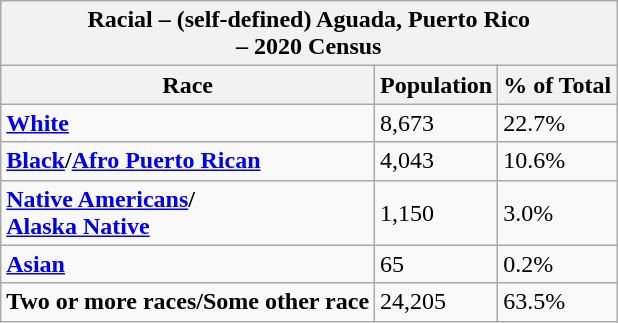<table class="wikitable">
<tr>
<th colspan=3>Racial – (self-defined) Aguada, Puerto Rico<br> – 2020 Census</th>
</tr>
<tr ---->
<th>Race</th>
<th>Population</th>
<th>% of Total</th>
</tr>
<tr ---->
<td><strong><a href='#'>White</a></strong></td>
<td>8,673</td>
<td>22.7%</td>
</tr>
<tr ---->
<td><strong><a href='#'>Black</a>/<a href='#'>Afro Puerto Rican</a></strong></td>
<td>4,043</td>
<td>10.6%</td>
</tr>
<tr ---->
<td><strong><a href='#'>Native Americans</a>/<br><a href='#'>Alaska Native</a></strong></td>
<td>1,150</td>
<td>3.0%</td>
</tr>
<tr ---->
<td><strong><a href='#'>Asian</a></strong></td>
<td>65</td>
<td>0.2%</td>
</tr>
<tr ---->
<td><strong>Two or more races/Some other race</strong></td>
<td>24,205</td>
<td>63.5%</td>
</tr>
</table>
